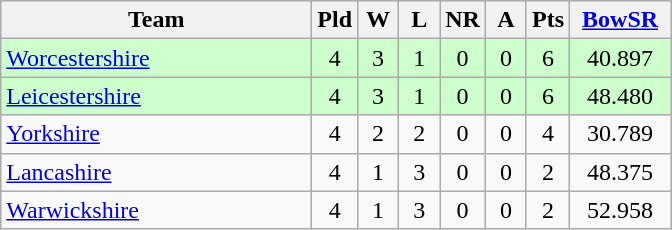<table class="wikitable" style="text-align: center;">
<tr>
<th width=200>Team</th>
<th width=20>Pld</th>
<th width=20>W</th>
<th width=20>L</th>
<th width=20>NR</th>
<th width=20>A</th>
<th width=20>Pts</th>
<th width=60><a href='#'>BowSR</a></th>
</tr>
<tr bgcolor="#ccffcc">
<td align=left><a href='#'>Worcestershire</a></td>
<td>4</td>
<td>3</td>
<td>1</td>
<td>0</td>
<td>0</td>
<td>6</td>
<td>40.897</td>
</tr>
<tr bgcolor="#ccffcc">
<td align=left><a href='#'>Leicestershire</a></td>
<td>4</td>
<td>3</td>
<td>1</td>
<td>0</td>
<td>0</td>
<td>6</td>
<td>48.480</td>
</tr>
<tr>
<td align=left><a href='#'>Yorkshire</a></td>
<td>4</td>
<td>2</td>
<td>2</td>
<td>0</td>
<td>0</td>
<td>4</td>
<td>30.789</td>
</tr>
<tr>
<td align=left><a href='#'>Lancashire</a></td>
<td>4</td>
<td>1</td>
<td>3</td>
<td>0</td>
<td>0</td>
<td>2</td>
<td>48.375</td>
</tr>
<tr>
<td align=left><a href='#'>Warwickshire</a></td>
<td>4</td>
<td>1</td>
<td>3</td>
<td>0</td>
<td>0</td>
<td>2</td>
<td>52.958</td>
</tr>
</table>
